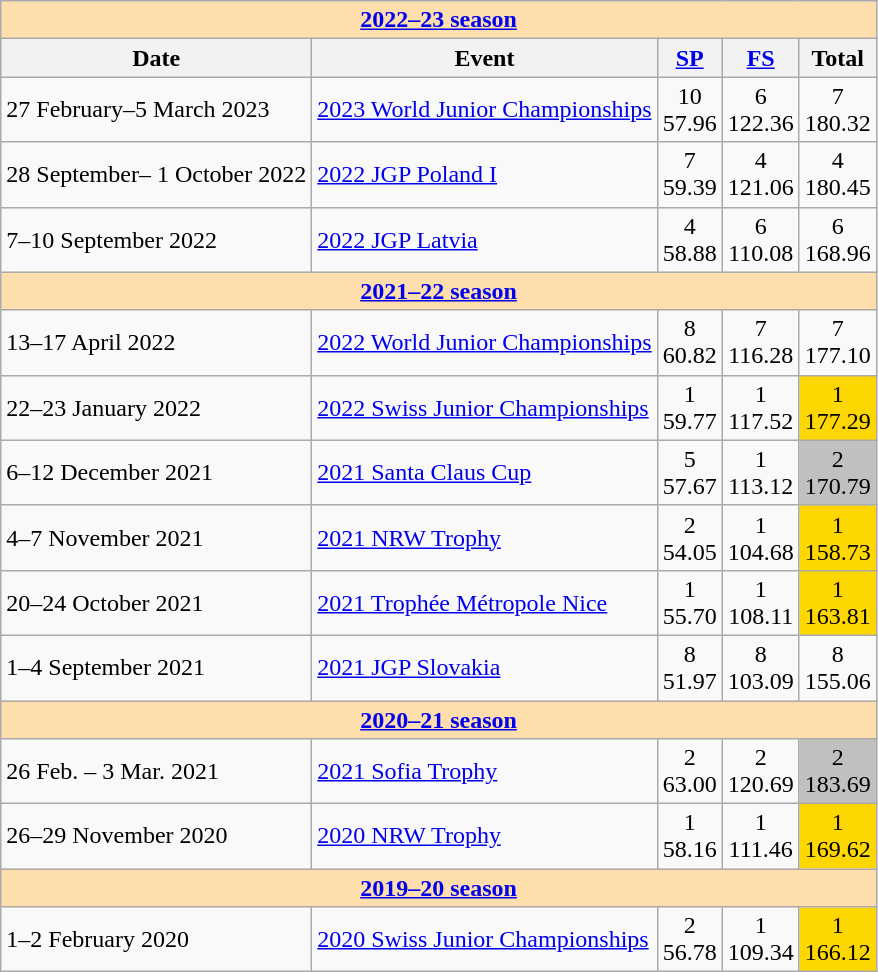<table class="wikitable">
<tr>
<th colspan="5" style="background-color: #ffdead; " align="center"><a href='#'>2022–23 season</a></th>
</tr>
<tr>
<th>Date</th>
<th>Event</th>
<th><a href='#'>SP</a></th>
<th><a href='#'>FS</a></th>
<th>Total</th>
</tr>
<tr>
<td>27 February–5 March 2023</td>
<td><a href='#'>2023 World Junior Championships</a></td>
<td align=center>10 <br> 57.96</td>
<td align=center>6 <br> 122.36</td>
<td align=center>7 <br> 180.32</td>
</tr>
<tr>
<td>28 September– 1 October 2022</td>
<td><a href='#'>2022 JGP Poland I</a></td>
<td align=center>7 <br> 59.39</td>
<td align=center>4 <br> 121.06</td>
<td align=center>4 <br> 180.45</td>
</tr>
<tr>
<td>7–10 September 2022</td>
<td><a href='#'>2022 JGP Latvia</a></td>
<td align=center>4 <br> 58.88</td>
<td align=center>6 <br> 110.08</td>
<td align=center>6 <br> 168.96</td>
</tr>
<tr>
<th colspan="5" style="background-color: #ffdead; " align="center"><a href='#'>2021–22 season</a></th>
</tr>
<tr>
<td>13–17 April 2022</td>
<td><a href='#'>2022 World Junior Championships</a></td>
<td align=center>8 <br> 60.82</td>
<td align=center>7 <br> 116.28</td>
<td align=center>7 <br> 177.10</td>
</tr>
<tr>
<td>22–23 January 2022</td>
<td><a href='#'>2022 Swiss Junior Championships</a></td>
<td align=center>1 <br> 59.77</td>
<td align=center>1 <br> 117.52</td>
<td align=center bgcolor=gold>1 <br> 177.29</td>
</tr>
<tr>
<td>6–12 December 2021</td>
<td><a href='#'>2021 Santa Claus Cup</a></td>
<td align=center>5 <br> 57.67</td>
<td align=center>1 <br> 113.12</td>
<td align=center bgcolor=silver>2 <br> 170.79</td>
</tr>
<tr>
<td>4–7 November 2021</td>
<td><a href='#'>2021 NRW Trophy</a></td>
<td align=center>2 <br> 54.05</td>
<td align=center>1 <br> 104.68</td>
<td align=center bgcolor=gold>1 <br> 158.73</td>
</tr>
<tr>
<td>20–24 October 2021</td>
<td><a href='#'>2021 Trophée Métropole Nice</a></td>
<td align=center>1 <br> 55.70</td>
<td align=center>1 <br> 108.11</td>
<td align=center bgcolor=gold>1 <br> 163.81</td>
</tr>
<tr>
<td>1–4 September 2021</td>
<td><a href='#'>2021 JGP Slovakia</a></td>
<td align=center>8 <br> 51.97</td>
<td align=center>8 <br> 103.09</td>
<td align=center>8 <br> 155.06</td>
</tr>
<tr>
<th colspan="5" style="background-color: #ffdead; " align="center"><a href='#'>2020–21 season</a></th>
</tr>
<tr>
<td>26 Feb. – 3 Mar. 2021</td>
<td><a href='#'>2021 Sofia Trophy</a></td>
<td align=center>2 <br> 63.00</td>
<td align=center>2 <br> 120.69</td>
<td align=center bgcolor=silver>2 <br> 183.69</td>
</tr>
<tr>
<td>26–29 November 2020</td>
<td><a href='#'>2020 NRW Trophy</a></td>
<td align=center>1 <br> 58.16</td>
<td align=center>1 <br> 111.46</td>
<td align=center bgcolor=gold>1 <br> 169.62</td>
</tr>
<tr>
<th colspan="5" style="background-color: #ffdead; " align="center"><a href='#'>2019–20 season</a></th>
</tr>
<tr>
<td>1–2 February 2020</td>
<td><a href='#'>2020 Swiss Junior Championships</a></td>
<td align=center>2 <br> 56.78</td>
<td align=center>1 <br> 109.34</td>
<td align=center bgcolor=gold>1 <br> 166.12</td>
</tr>
</table>
